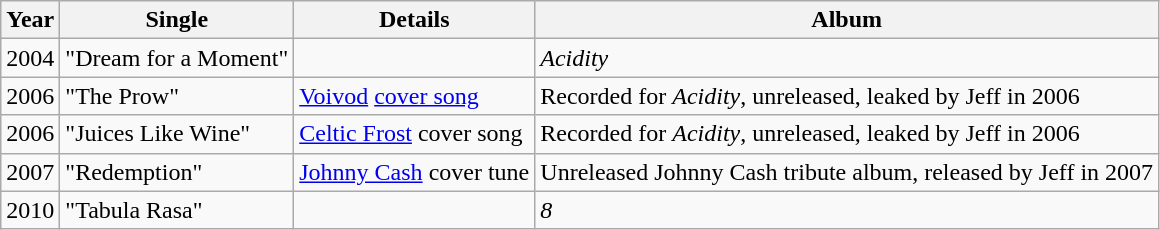<table class="wikitable">
<tr>
<th>Year</th>
<th>Single</th>
<th>Details</th>
<th>Album</th>
</tr>
<tr>
<td>2004</td>
<td>"Dream for a Moment"</td>
<td></td>
<td><em>Acidity</em></td>
</tr>
<tr>
<td>2006</td>
<td>"The Prow"</td>
<td><a href='#'>Voivod</a> <a href='#'>cover song</a></td>
<td>Recorded for <em>Acidity</em>, unreleased, leaked by Jeff in 2006</td>
</tr>
<tr>
<td>2006</td>
<td>"Juices Like Wine"</td>
<td><a href='#'>Celtic Frost</a> cover song</td>
<td>Recorded for <em>Acidity</em>, unreleased, leaked by Jeff in 2006</td>
</tr>
<tr>
<td>2007</td>
<td>"Redemption"</td>
<td><a href='#'>Johnny Cash</a> cover tune</td>
<td>Unreleased Johnny Cash tribute album, released by Jeff in 2007</td>
</tr>
<tr>
<td>2010</td>
<td>"Tabula Rasa"</td>
<td></td>
<td><em>8</em></td>
</tr>
</table>
